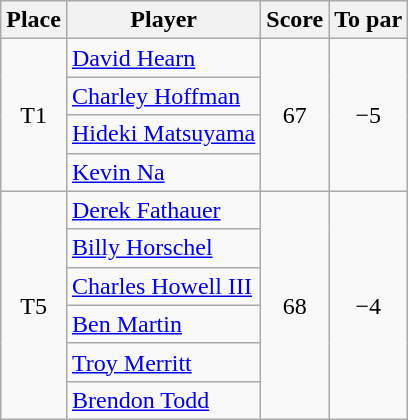<table class="wikitable">
<tr>
<th>Place</th>
<th>Player</th>
<th>Score</th>
<th>To par</th>
</tr>
<tr>
<td rowspan=4 align=center>T1</td>
<td> <a href='#'>David Hearn</a></td>
<td rowspan=4 align=center>67</td>
<td rowspan=4 align=center>−5</td>
</tr>
<tr>
<td> <a href='#'>Charley Hoffman</a></td>
</tr>
<tr>
<td> <a href='#'>Hideki Matsuyama</a></td>
</tr>
<tr>
<td> <a href='#'>Kevin Na</a></td>
</tr>
<tr>
<td rowspan=6 align=center>T5</td>
<td> <a href='#'>Derek Fathauer</a></td>
<td rowspan=6 align=center>68</td>
<td rowspan=6 align=center>−4</td>
</tr>
<tr>
<td> <a href='#'>Billy Horschel</a></td>
</tr>
<tr>
<td> <a href='#'>Charles Howell III</a></td>
</tr>
<tr>
<td> <a href='#'>Ben Martin</a></td>
</tr>
<tr>
<td> <a href='#'>Troy Merritt</a></td>
</tr>
<tr>
<td> <a href='#'>Brendon Todd</a></td>
</tr>
</table>
